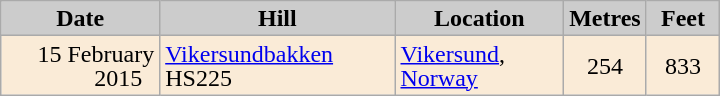<table class="wikitable sortable" style="text-align:left; line-height:16px; width:38%;">
<tr>
<th style="background-color: #ccc;" width="110">Date</th>
<th style="background-color: #ccc;" width="160">Hill</th>
<th style="background-color: #ccc;" width="115">Location</th>
<th style="background-color: #ccc;" width="45">Metres</th>
<th style="background-color: #ccc;" width="45">Feet</th>
</tr>
<tr bgcolor=#FAEBD7>
<td align=right>15 February 2015  </td>
<td><a href='#'>Vikersundbakken</a> HS225</td>
<td><a href='#'>Vikersund</a>, <a href='#'>Norway</a></td>
<td align=center>254</td>
<td align=center>833</td>
</tr>
</table>
